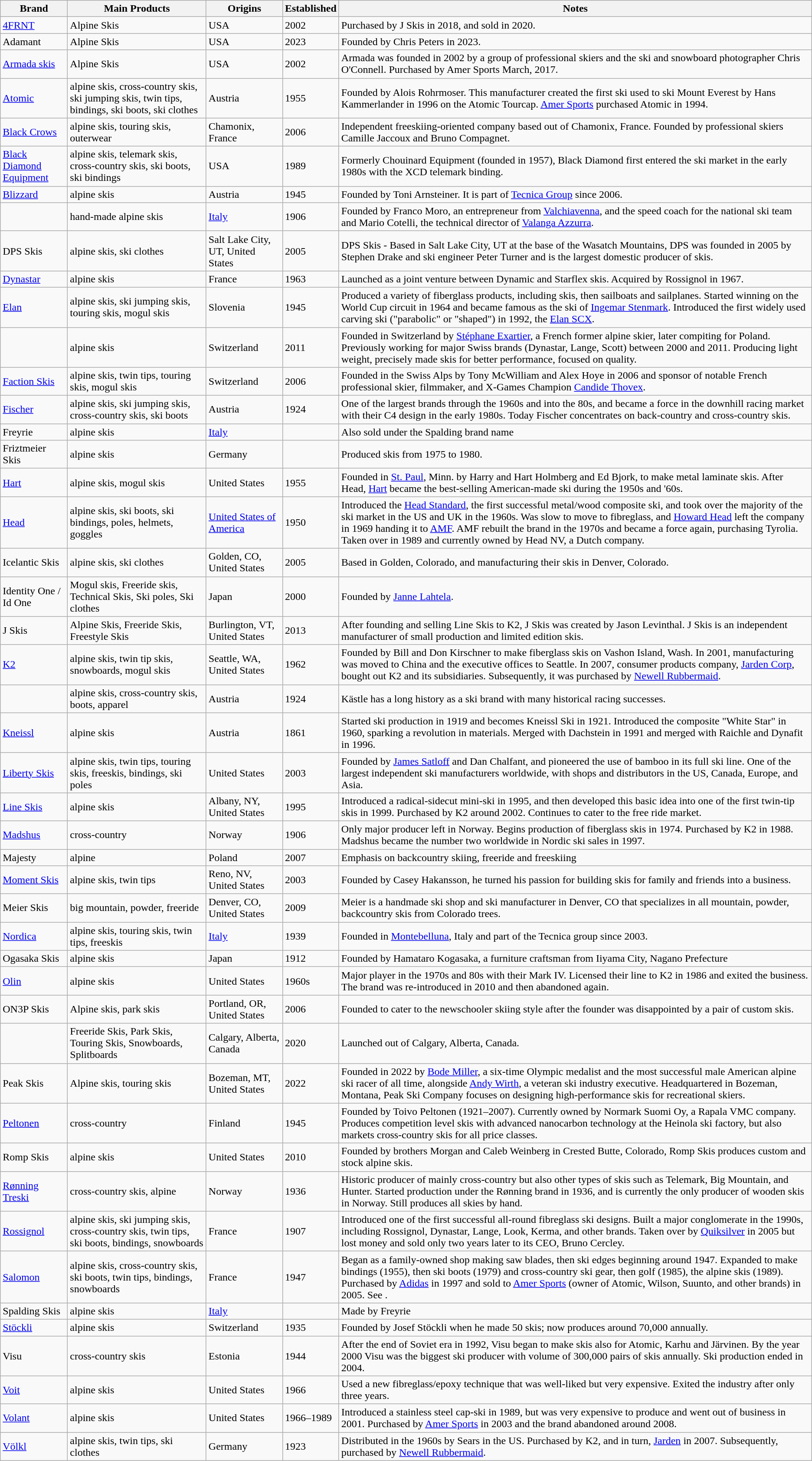<table class="wikitable">
<tr>
<th>Brand</th>
<th>Main Products</th>
<th>Origins</th>
<th>Established</th>
<th>Notes</th>
</tr>
<tr>
<td><a href='#'>4FRNT</a></td>
<td>Alpine Skis</td>
<td>USA</td>
<td>2002</td>
<td>Purchased by J Skis in 2018, and sold in 2020.</td>
</tr>
<tr>
<td>Adamant</td>
<td>Alpine Skis</td>
<td>USA</td>
<td>2023</td>
<td>Founded by Chris Peters in 2023.</td>
</tr>
<tr>
<td><a href='#'>Armada skis</a></td>
<td>Alpine Skis</td>
<td>USA</td>
<td>2002</td>
<td>Armada was founded in 2002 by a group of professional skiers and the ski and snowboard photographer Chris O'Connell. Purchased by Amer Sports March, 2017.</td>
</tr>
<tr>
<td><a href='#'>Atomic</a></td>
<td>alpine skis, cross-country skis, ski jumping skis, twin tips, bindings, ski boots, ski clothes</td>
<td>Austria</td>
<td>1955</td>
<td>Founded by Alois Rohrmoser. This manufacturer created the first ski used to ski Mount Everest by Hans Kammerlander in 1996 on the Atomic Tourcap. <a href='#'>Amer Sports</a> purchased Atomic in 1994.</td>
</tr>
<tr>
<td><a href='#'>Black Crows</a></td>
<td>alpine skis, touring skis, outerwear</td>
<td>Chamonix, France</td>
<td>2006</td>
<td>Independent freeskiing-oriented company based out of Chamonix, France. Founded by professional skiers Camille Jaccoux and Bruno Compagnet.</td>
</tr>
<tr>
<td><a href='#'>Black Diamond Equipment</a></td>
<td>alpine skis, telemark skis, cross-country skis, ski boots, ski bindings</td>
<td>USA</td>
<td>1989</td>
<td>Formerly Chouinard Equipment (founded in 1957), Black Diamond first entered the ski market in the early 1980s with the XCD telemark binding.</td>
</tr>
<tr>
<td><a href='#'>Blizzard</a></td>
<td>alpine skis</td>
<td>Austria</td>
<td>1945</td>
<td>Founded by Toni Arnsteiner. It is part of <a href='#'>Tecnica Group</a> since 2006.</td>
</tr>
<tr>
<td></td>
<td>hand-made alpine skis</td>
<td><a href='#'>Italy</a></td>
<td>1906</td>
<td>Founded by Franco Moro, an entrepreneur from <a href='#'>Valchiavenna</a>, and the speed coach for the national ski team and Mario Cotelli, the technical director of <a href='#'>Valanga Azzurra</a>.</td>
</tr>
<tr>
<td>DPS Skis</td>
<td>alpine skis, ski clothes</td>
<td>Salt Lake City, UT, United States</td>
<td>2005</td>
<td>DPS Skis - Based in Salt Lake City, UT at the base of the Wasatch Mountains, DPS was founded in 2005 by Stephen Drake and ski engineer Peter Turner and is the largest domestic producer of skis.</td>
</tr>
<tr>
<td><a href='#'>Dynastar</a></td>
<td>alpine skis</td>
<td>France</td>
<td>1963</td>
<td>Launched as a joint venture between Dynamic and Starflex skis. Acquired by Rossignol in 1967.</td>
</tr>
<tr>
<td><a href='#'>Elan</a></td>
<td>alpine skis, ski jumping skis, touring skis, mogul skis</td>
<td>Slovenia</td>
<td>1945</td>
<td>Produced a variety of fiberglass products, including skis, then sailboats and sailplanes. Started winning on the World Cup circuit in 1964 and became famous as the ski of <a href='#'>Ingemar Stenmark</a>. Introduced the first widely used carving ski ("parabolic" or "shaped") in 1992, the <a href='#'>Elan SCX</a>.</td>
</tr>
<tr>
<td></td>
<td>alpine skis</td>
<td>Switzerland</td>
<td>2011</td>
<td>Founded in Switzerland by <a href='#'>Stéphane Exartier</a>, a French former alpine skier, later compiting for Poland. Previously working for major Swiss brands (Dynastar, Lange, Scott) between 2000 and 2011. Producing light weight, precisely made skis for better performance, focused on quality.</td>
</tr>
<tr>
<td><a href='#'>Faction Skis</a></td>
<td>alpine skis, twin tips, touring skis, mogul skis</td>
<td>Switzerland</td>
<td>2006</td>
<td>Founded in the Swiss Alps by Tony McWilliam and Alex Hoye in 2006 and sponsor of notable French professional skier, filmmaker, and X-Games Champion <a href='#'>Candide Thovex</a>.</td>
</tr>
<tr>
<td><a href='#'>Fischer</a></td>
<td>alpine skis, ski jumping skis, cross-country skis, ski boots</td>
<td>Austria</td>
<td>1924</td>
<td>One of the largest brands through the 1960s and into the 80s, and became a force in the downhill racing market with their C4 design in the early 1980s. Today Fischer concentrates on back-country and cross-country skis.</td>
</tr>
<tr>
<td>Freyrie</td>
<td>alpine skis</td>
<td><a href='#'>Italy</a></td>
<td></td>
<td>Also sold under the Spalding brand name</td>
</tr>
<tr>
<td>Friztmeier Skis</td>
<td>alpine skis</td>
<td>Germany</td>
<td></td>
<td>Produced skis from 1975 to 1980.</td>
</tr>
<tr>
<td><a href='#'>Hart</a></td>
<td>alpine skis, mogul skis</td>
<td>United States</td>
<td>1955</td>
<td>Founded in <a href='#'>St. Paul</a>, Minn. by Harry and Hart Holmberg and Ed Bjork, to make metal laminate skis. After Head, <a href='#'>Hart</a> became the best-selling American-made ski during the 1950s and '60s.</td>
</tr>
<tr>
<td><a href='#'>Head</a></td>
<td>alpine skis, ski boots, ski bindings, poles, helmets, goggles</td>
<td><a href='#'>United States of America</a></td>
<td>1950</td>
<td>Introduced the <a href='#'>Head Standard</a>, the first successful metal/wood composite ski, and took over the majority of the ski market in the US and UK in the 1960s. Was slow to move to fibreglass, and <a href='#'>Howard Head</a> left the company in 1969 handing it to <a href='#'>AMF</a>. AMF rebuilt the brand in the 1970s and became a force again, purchasing Tyrolia. Taken over in 1989 and currently owned by Head NV, a Dutch company.</td>
</tr>
<tr>
<td>Icelantic Skis</td>
<td>alpine skis, ski clothes</td>
<td>Golden, CO, United States</td>
<td>2005</td>
<td>Based in Golden, Colorado, and manufacturing their skis in Denver, Colorado.</td>
</tr>
<tr>
<td>Identity One / Id One</td>
<td>Mogul skis, Freeride skis, Technical Skis, Ski poles,  Ski clothes</td>
<td>Japan</td>
<td>2000</td>
<td>Founded by <a href='#'>Janne Lahtela</a>.</td>
</tr>
<tr>
<td>J Skis</td>
<td>Alpine Skis, Freeride Skis, Freestyle Skis</td>
<td>Burlington, VT, United States</td>
<td>2013</td>
<td>After founding and selling Line Skis to K2, J Skis was created by Jason Levinthal. J Skis is an independent manufacturer of small production and limited edition skis.</td>
</tr>
<tr>
<td><a href='#'>K2</a></td>
<td>alpine skis, twin tip skis, snowboards, mogul skis</td>
<td>Seattle, WA, United States</td>
<td>1962</td>
<td>Founded by Bill and Don Kirschner to make fiberglass skis on Vashon Island, Wash. In 2001, manufacturing was moved to China and the executive offices to Seattle. In 2007, consumer products company, <a href='#'>Jarden Corp</a>, bought out K2 and its subsidiaries. Subsequently, it was purchased by <a href='#'>Newell Rubbermaid</a>.</td>
</tr>
<tr>
<td></td>
<td>alpine skis, cross-country skis, boots, apparel</td>
<td>Austria</td>
<td>1924</td>
<td>Kästle has a long history as a ski brand with many historical racing successes.</td>
</tr>
<tr>
<td><a href='#'>Kneissl</a></td>
<td>alpine skis</td>
<td>Austria</td>
<td>1861</td>
<td>Started ski production in 1919 and becomes Kneissl Ski in 1921. Introduced the composite "White Star" in 1960, sparking a revolution in materials. Merged with Dachstein in 1991 and merged with Raichle and Dynafit in 1996.</td>
</tr>
<tr>
<td><a href='#'>Liberty Skis</a></td>
<td>alpine skis, twin tips, touring skis, freeskis, bindings, ski poles</td>
<td>United States</td>
<td>2003</td>
<td>Founded by <a href='#'>James Satloff</a> and Dan Chalfant, and pioneered the use of bamboo in its full ski line. One of the largest independent ski manufacturers worldwide, with shops and distributors in the US, Canada, Europe, and Asia.</td>
</tr>
<tr>
<td><a href='#'>Line Skis</a></td>
<td>alpine skis</td>
<td>Albany, NY, United States</td>
<td>1995</td>
<td>Introduced a radical-sidecut mini-ski in 1995, and then developed this basic idea into one of the first twin-tip skis in 1999. Purchased by K2 around 2002. Continues to cater to the free ride market.</td>
</tr>
<tr>
<td><a href='#'>Madshus</a></td>
<td>cross-country</td>
<td>Norway</td>
<td>1906</td>
<td>Only major producer left in Norway. Begins production of fiberglass skis in 1974. Purchased by K2 in 1988.  Madshus became the number two worldwide in Nordic ski sales in 1997.</td>
</tr>
<tr>
<td>Majesty</td>
<td>alpine</td>
<td>Poland</td>
<td>2007</td>
<td>Emphasis on backcountry skiing, freeride and freeskiing</td>
</tr>
<tr>
<td><a href='#'>Moment Skis</a></td>
<td>alpine skis, twin tips</td>
<td>Reno, NV, United States</td>
<td>2003</td>
<td>Founded by Casey Hakansson, he turned his passion for building skis for family and friends into a business.</td>
</tr>
<tr>
<td>Meier Skis</td>
<td>big mountain, powder, freeride</td>
<td>Denver, CO, United States</td>
<td>2009</td>
<td>Meier is a handmade ski shop and ski manufacturer in Denver, CO that specializes in all mountain, powder, backcountry skis from Colorado trees.</td>
</tr>
<tr>
<td><a href='#'>Nordica</a></td>
<td>alpine skis, touring skis, twin tips, freeskis</td>
<td><a href='#'>Italy</a></td>
<td>1939</td>
<td>Founded in <a href='#'>Montebelluna</a>, Italy and part of the Tecnica group since 2003.</td>
</tr>
<tr>
<td>Ogasaka Skis</td>
<td>alpine skis</td>
<td>Japan</td>
<td>1912</td>
<td>Founded by Hamataro Kogasaka, a furniture craftsman from Iiyama City, Nagano Prefecture</td>
</tr>
<tr>
<td><a href='#'>Olin</a></td>
<td>alpine skis</td>
<td>United States</td>
<td>1960s</td>
<td>Major player in the 1970s and 80s with their Mark IV. Licensed their line to K2 in 1986 and exited the business. The brand was re-introduced in 2010 and then abandoned again.</td>
</tr>
<tr>
<td>ON3P Skis</td>
<td>Alpine skis, park skis</td>
<td>Portland, OR, United States</td>
<td>2006</td>
<td>Founded to cater to the newschooler skiing style after the founder was disappointed by a pair of custom skis.</td>
</tr>
<tr>
<td></td>
<td>Freeride Skis, Park Skis, Touring Skis, Snowboards, Splitboards</td>
<td>Calgary, Alberta, Canada</td>
<td>2020</td>
<td>Launched out of Calgary, Alberta, Canada. </td>
</tr>
<tr>
<td>Peak Skis</td>
<td>Alpine skis, touring skis</td>
<td>Bozeman, MT, United States</td>
<td>2022</td>
<td>Founded in 2022 by <a href='#'>Bode Miller</a>, a six-time Olympic medalist and the most successful male American alpine ski racer of all time, alongside <a href='#'>Andy Wirth</a>, a veteran ski industry executive. Headquartered in Bozeman, Montana, Peak Ski Company focuses on designing high-performance skis for recreational skiers.</td>
</tr>
<tr>
<td><a href='#'>Peltonen</a></td>
<td>cross-country</td>
<td>Finland</td>
<td>1945</td>
<td>Founded by Toivo Peltonen (1921–2007). Currently owned by Normark Suomi Oy, a Rapala VMC company. Produces competition level skis with advanced nanocarbon technology at the Heinola ski factory, but also markets cross-country skis for all price classes.</td>
</tr>
<tr>
<td>Romp Skis</td>
<td>alpine skis</td>
<td>United States</td>
<td>2010</td>
<td>Founded by brothers Morgan and Caleb Weinberg in Crested Butte, Colorado, Romp Skis produces custom and stock alpine skis.</td>
</tr>
<tr>
<td><a href='#'>Rønning Treski</a></td>
<td>cross-country skis, alpine</td>
<td>Norway</td>
<td>1936</td>
<td>Historic producer of mainly cross-country but also other types of skis such as Telemark, Big Mountain, and Hunter. Started production under the Rønning brand in 1936, and is currently the only producer of wooden skis in Norway. Still produces all skies by hand.</td>
</tr>
<tr>
<td><a href='#'>Rossignol</a></td>
<td>alpine skis, ski jumping skis, cross-country skis, twin tips, ski boots, bindings, snowboards</td>
<td>France</td>
<td>1907</td>
<td>Introduced one of the first successful all-round fibreglass ski designs. Built a major conglomerate in the 1990s, including Rossignol, Dynastar, Lange, Look, Kerma, and other brands. Taken over by <a href='#'>Quiksilver</a> in 2005 but lost money and sold only two years later to its CEO, Bruno Cercley.</td>
</tr>
<tr>
<td><a href='#'>Salomon</a></td>
<td>alpine skis, cross-country skis, ski boots, twin tips, bindings, snowboards</td>
<td>France</td>
<td>1947</td>
<td>Began as a family-owned shop making saw blades, then ski edges beginning around 1947. Expanded to make bindings (1955), then ski boots (1979) and cross-country ski gear, then golf (1985), the alpine skis (1989). Purchased by <a href='#'>Adidas</a> in 1997 and sold to <a href='#'>Amer Sports</a> (owner of Atomic, Wilson, Suunto, and other brands) in 2005. See .</td>
</tr>
<tr>
<td>Spalding Skis</td>
<td>alpine skis</td>
<td><a href='#'>Italy</a></td>
<td></td>
<td>Made by Freyrie</td>
</tr>
<tr>
<td><a href='#'>Stöckli</a></td>
<td>alpine skis</td>
<td>Switzerland</td>
<td>1935</td>
<td>Founded by Josef Stöckli when he made 50 skis; now produces around 70,000 annually.</td>
</tr>
<tr>
<td>Visu</td>
<td>cross-country skis</td>
<td>Estonia</td>
<td>1944</td>
<td>After the end of Soviet era in 1992, Visu began to make skis also for Atomic, Karhu and Järvinen. By the year 2000 Visu was the biggest ski producer with volume of 300,000 pairs of skis annually. Ski production ended in 2004.</td>
</tr>
<tr>
<td><a href='#'>Voit</a></td>
<td>alpine skis</td>
<td>United States</td>
<td>1966</td>
<td>Used a new fibreglass/epoxy technique that was well-liked but very expensive. Exited the industry after only three years.</td>
</tr>
<tr>
<td><a href='#'>Volant</a></td>
<td>alpine skis</td>
<td>United States</td>
<td>1966–1989</td>
<td>Introduced a stainless steel cap-ski in 1989, but was very expensive to produce and went out of business in 2001. Purchased by <a href='#'>Amer Sports</a> in 2003 and the brand abandoned around 2008.</td>
</tr>
<tr>
<td><a href='#'>Völkl</a></td>
<td>alpine skis, twin tips, ski clothes</td>
<td>Germany</td>
<td>1923</td>
<td>Distributed in the 1960s by Sears in the US. Purchased by K2, and in turn, <a href='#'>Jarden</a> in 2007.  Subsequently, purchased by <a href='#'>Newell Rubbermaid</a>.</td>
</tr>
</table>
